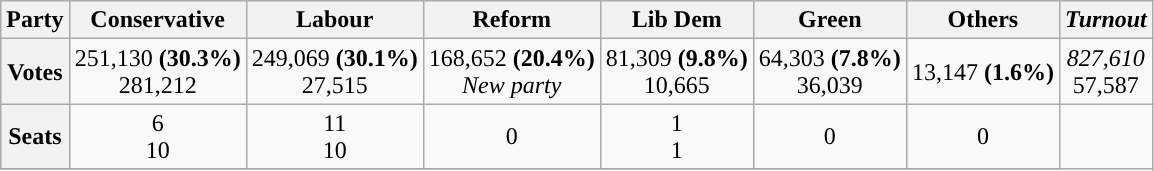<table class="wikitable" style=text-align:center>
<tr>
<th>Party</th>
<th style="background:">Conservative</th>
<th style="background:">Labour</th>
<th style="background:">Reform</th>
<th style="background:">Lib Dem</th>
<th style="background:">Green</th>
<th>Others</th>
<th><em>Turnout</em></th>
</tr>
<tr class="nowrap"|>
<th>Votes</th>
<td>251,130 <strong>(30.3%)</strong><br>281,212</td>
<td>249,069 <strong>(30.1%)</strong><br>27,515</td>
<td>168,652 <strong>(20.4%)</strong><br><em>New party</em></td>
<td>81,309 <strong>(9.8%)</strong><br>10,665</td>
<td>64,303 <strong>(7.8%)</strong><br>36,039</td>
<td>13,147 <strong>(1.6%)</strong></td>
<td><em>827,610</em><br>57,587</td>
</tr>
<tr>
<th>Seats</th>
<td>6<br>10</td>
<td>11<br>10</td>
<td>0<br></td>
<td>1<br>1</td>
<td>0<br></td>
<td>0<br></td>
</tr>
<tr>
</tr>
</table>
